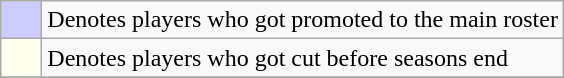<table class="wikitable">
<tr>
<td style="width:20px; background:#ccf;"></td>
<td>Denotes players who got promoted to the main roster</td>
</tr>
<tr>
<td style="width:20px; background:#ffe;"></td>
<td>Denotes players who got cut before seasons end</td>
</tr>
<tr>
</tr>
</table>
